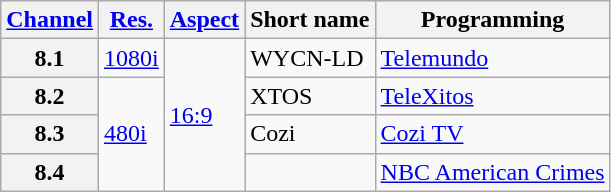<table class="wikitable">
<tr>
<th scope = "col"><a href='#'>Channel</a></th>
<th scope = "col"><a href='#'>Res.</a></th>
<th scope = "col"><a href='#'>Aspect</a></th>
<th scope = "col">Short name</th>
<th scope = "col">Programming</th>
</tr>
<tr>
<th scope = "row">8.1</th>
<td><a href='#'>1080i</a></td>
<td rowspan="4"><a href='#'>16:9</a></td>
<td>WYCN-LD</td>
<td><a href='#'>Telemundo</a></td>
</tr>
<tr>
<th scope = "row">8.2</th>
<td rowspan="3"><a href='#'>480i</a></td>
<td>XTOS</td>
<td><a href='#'>TeleXitos</a></td>
</tr>
<tr>
<th scope = "row">8.3</th>
<td>Cozi</td>
<td><a href='#'>Cozi TV</a></td>
</tr>
<tr>
<th scope = "row">8.4</th>
<td></td>
<td><a href='#'>NBC American Crimes</a></td>
</tr>
</table>
